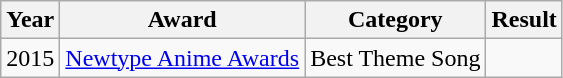<table class="wikitable">
<tr>
<th>Year</th>
<th>Award</th>
<th>Category</th>
<th>Result</th>
</tr>
<tr>
<td align="center">2015</td>
<td><a href='#'>Newtype Anime Awards</a></td>
<td>Best Theme Song</td>
<td></td>
</tr>
</table>
